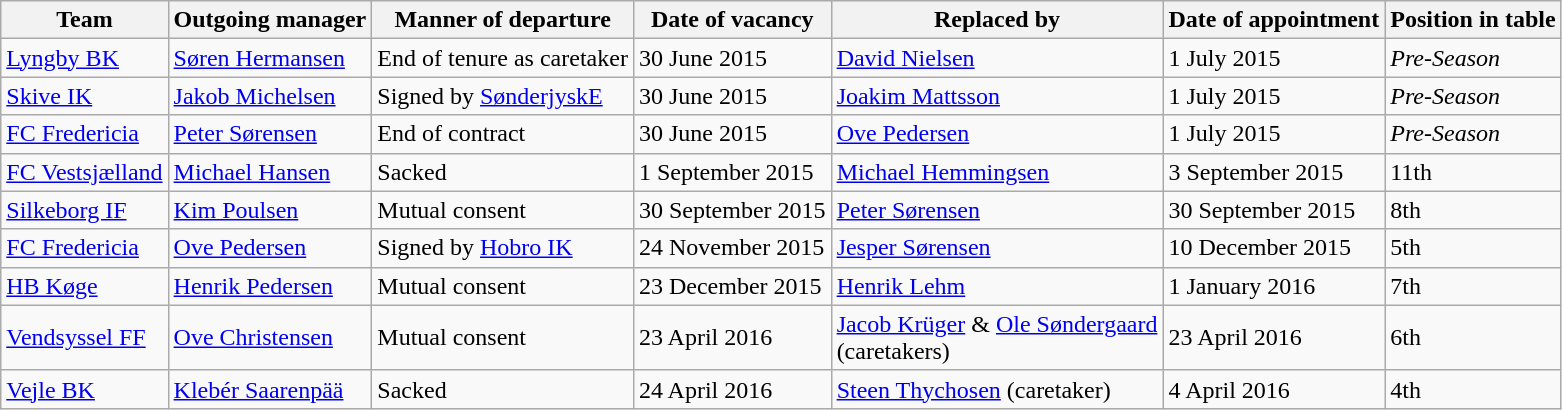<table class="wikitable">
<tr>
<th>Team</th>
<th>Outgoing manager</th>
<th>Manner of departure</th>
<th>Date of vacancy</th>
<th>Replaced by</th>
<th>Date of appointment</th>
<th>Position in table</th>
</tr>
<tr>
<td><a href='#'>Lyngby BK</a></td>
<td> <a href='#'>Søren Hermansen</a></td>
<td>End of tenure as caretaker</td>
<td>30 June 2015</td>
<td> <a href='#'>David Nielsen</a></td>
<td>1 July 2015</td>
<td><em>Pre-Season</em></td>
</tr>
<tr>
<td><a href='#'>Skive IK</a></td>
<td> <a href='#'>Jakob Michelsen</a></td>
<td>Signed by <a href='#'>SønderjyskE</a></td>
<td>30 June 2015</td>
<td> <a href='#'>Joakim Mattsson</a></td>
<td>1 July 2015</td>
<td><em>Pre-Season</em></td>
</tr>
<tr>
<td><a href='#'>FC Fredericia</a></td>
<td> <a href='#'>Peter Sørensen</a></td>
<td>End of contract</td>
<td>30 June 2015</td>
<td> <a href='#'>Ove Pedersen</a></td>
<td>1 July 2015</td>
<td><em>Pre-Season</em></td>
</tr>
<tr>
<td><a href='#'>FC Vestsjælland</a></td>
<td> <a href='#'>Michael Hansen</a></td>
<td>Sacked</td>
<td>1 September 2015</td>
<td> <a href='#'>Michael Hemmingsen</a></td>
<td>3 September 2015</td>
<td>11th</td>
</tr>
<tr>
<td><a href='#'>Silkeborg IF</a></td>
<td> <a href='#'>Kim Poulsen</a></td>
<td>Mutual consent</td>
<td>30 September 2015</td>
<td> <a href='#'>Peter Sørensen</a></td>
<td>30 September 2015</td>
<td>8th</td>
</tr>
<tr>
<td><a href='#'>FC Fredericia</a></td>
<td> <a href='#'>Ove Pedersen</a></td>
<td>Signed by <a href='#'>Hobro IK</a></td>
<td>24 November 2015</td>
<td> <a href='#'>Jesper Sørensen</a></td>
<td>10 December 2015</td>
<td>5th</td>
</tr>
<tr>
<td><a href='#'>HB Køge</a></td>
<td> <a href='#'>Henrik Pedersen</a></td>
<td>Mutual consent</td>
<td>23 December 2015</td>
<td> <a href='#'>Henrik Lehm</a></td>
<td>1 January 2016</td>
<td>7th</td>
</tr>
<tr>
<td><a href='#'>Vendsyssel FF</a></td>
<td> <a href='#'>Ove Christensen</a></td>
<td>Mutual consent</td>
<td>23 April 2016</td>
<td> <a href='#'>Jacob Krüger</a> & <a href='#'>Ole Søndergaard</a><br>(caretakers)</td>
<td>23 April 2016</td>
<td>6th</td>
</tr>
<tr>
<td><a href='#'>Vejle BK</a></td>
<td> <a href='#'>Klebér Saarenpää</a></td>
<td>Sacked</td>
<td>24 April 2016</td>
<td> <a href='#'>Steen Thychosen</a> (caretaker)</td>
<td>4 April 2016</td>
<td>4th</td>
</tr>
</table>
